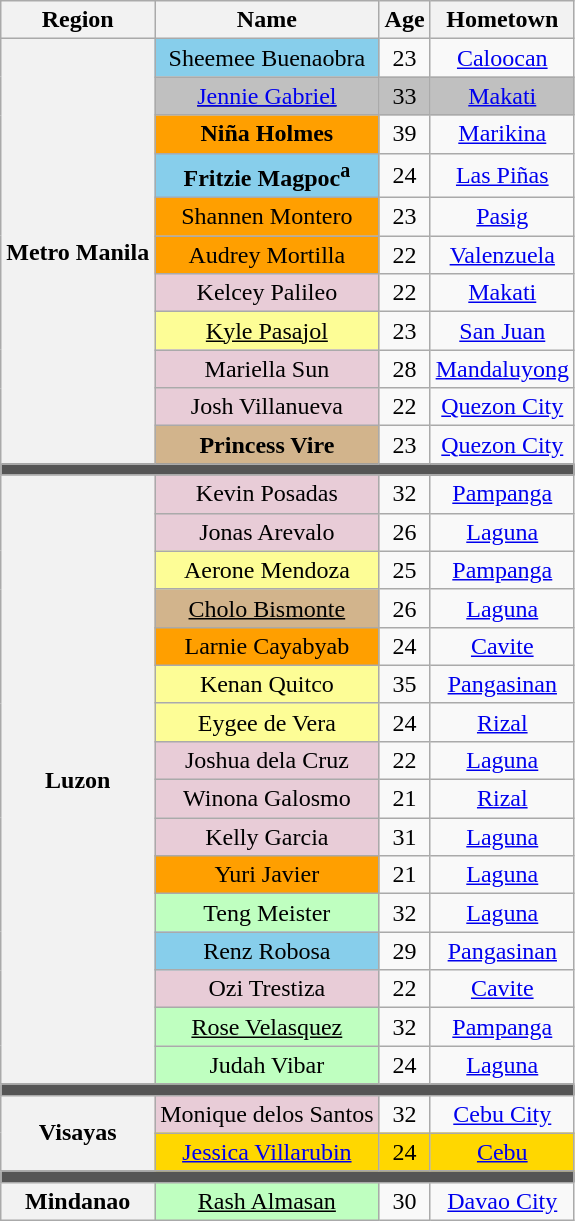<table class="wikitable plainrowheaders" style="text-align:center;">
<tr>
<th>Region</th>
<th>Name</th>
<th>Age</th>
<th>Hometown</th>
</tr>
<tr>
<th rowspan="11">Metro Manila</th>
<td style="background:skyblue;">Sheemee Buenaobra</td>
<td>23</td>
<td><a href='#'>Caloocan</a></td>
</tr>
<tr>
<td style="background:silver;"><u><a href='#'>Jennie Gabriel</a></u></td>
<td style="background:silver;">33</td>
<td style="background:silver;"><a href='#'>Makati</a></td>
</tr>
<tr>
<td style="background:#FF9F00;"><strong>Niña Holmes</strong></td>
<td>39</td>
<td><a href='#'>Marikina</a></td>
</tr>
<tr>
<td style="background:skyblue;"><strong>Fritzie Magpoc</strong><sup><strong>a</strong></sup></td>
<td>24</td>
<td><a href='#'>Las Piñas</a></td>
</tr>
<tr>
<td style="background:#FF9F00;">Shannen Montero</td>
<td>23</td>
<td><a href='#'>Pasig</a></td>
</tr>
<tr>
<td style="background:#FF9F00;">Audrey Mortilla</td>
<td>22</td>
<td><a href='#'>Valenzuela</a></td>
</tr>
<tr>
<td style="background:#E8CCD7;">Kelcey Palileo</td>
<td>22</td>
<td><a href='#'>Makati</a></td>
</tr>
<tr>
<td style="background:#FDFD96;"><u>Kyle Pasajol</u></td>
<td>23</td>
<td><a href='#'>San Juan</a></td>
</tr>
<tr>
<td style="background:#E8CCD7;">Mariella Sun</td>
<td>28</td>
<td><a href='#'>Mandaluyong</a></td>
</tr>
<tr>
<td style="background:#E8CCD7;">Josh Villanueva</td>
<td>22</td>
<td><a href='#'>Quezon City</a></td>
</tr>
<tr>
<td style="background:tan;"><strong>Princess Vire</strong></td>
<td>23</td>
<td><a href='#'>Quezon City</a></td>
</tr>
<tr>
<td colspan="4" style="background:#555;"></td>
</tr>
<tr>
<th rowspan="16"><strong>Luzon</strong></th>
<td style="background:#E8CCD7;">Kevin Posadas</td>
<td>32</td>
<td><a href='#'>Pampanga</a></td>
</tr>
<tr>
<td style="background:#E8CCD7;">Jonas Arevalo</td>
<td>26</td>
<td><a href='#'>Laguna</a></td>
</tr>
<tr>
<td style="background:#FDFD96;">Aerone Mendoza</td>
<td>25</td>
<td><a href='#'>Pampanga</a></td>
</tr>
<tr>
<td style="background:tan;"><u>Cholo Bismonte</u></td>
<td>26</td>
<td><a href='#'>Laguna</a></td>
</tr>
<tr>
<td style="background:#FF9F00;">Larnie Cayabyab</td>
<td>24</td>
<td><a href='#'>Cavite</a></td>
</tr>
<tr>
<td style="background:#FDFD96;">Kenan Quitco</td>
<td>35</td>
<td><a href='#'>Pangasinan</a></td>
</tr>
<tr>
<td style="background:#FDFD96;">Eygee de Vera</td>
<td>24</td>
<td><a href='#'>Rizal</a></td>
</tr>
<tr>
<td style="background:#E8CCD7;">Joshua dela Cruz</td>
<td>22</td>
<td><a href='#'>Laguna</a></td>
</tr>
<tr>
<td style="background:#E8CCD7;">Winona Galosmo</td>
<td>21</td>
<td><a href='#'>Rizal</a></td>
</tr>
<tr>
<td style="background:#E8CCD7;">Kelly Garcia</td>
<td>31</td>
<td><a href='#'>Laguna</a></td>
</tr>
<tr>
<td style="background:#FF9F00;">Yuri Javier</td>
<td>21</td>
<td><a href='#'>Laguna</a></td>
</tr>
<tr>
<td style="background:#BFFFC0;">Teng Meister</td>
<td>32</td>
<td><a href='#'>Laguna</a></td>
</tr>
<tr>
<td style="background:skyblue;">Renz Robosa</td>
<td>29</td>
<td><a href='#'>Pangasinan</a></td>
</tr>
<tr>
<td style="background:#E8CCD7;">Ozi Trestiza</td>
<td>22</td>
<td><a href='#'>Cavite</a></td>
</tr>
<tr>
<td style="background:#BFFFC0;"><u>Rose Velasquez</u></td>
<td>32</td>
<td><a href='#'>Pampanga</a></td>
</tr>
<tr>
<td style="background:#BFFFC0;">Judah Vibar</td>
<td>24</td>
<td><a href='#'>Laguna</a></td>
</tr>
<tr>
<td colspan="4" style="background:#555;"></td>
</tr>
<tr>
<th rowspan="2"><strong>Visayas</strong></th>
<td style="background:#E8CCD7;">Monique delos Santos</td>
<td>32</td>
<td><a href='#'>Cebu City</a></td>
</tr>
<tr>
<td style="background:gold;"><a href='#'>Jessica Villarubin</a></td>
<td style="background:gold;">24</td>
<td style="background:gold;"><a href='#'>Cebu</a></td>
</tr>
<tr>
<td colspan="4" style="background:#555;"></td>
</tr>
<tr>
<th rowspan="1"><strong>Mindanao</strong></th>
<td style="background:#BFFFC0;"><u>Rash Almasan</u></td>
<td>30</td>
<td><a href='#'>Davao City</a></td>
</tr>
</table>
